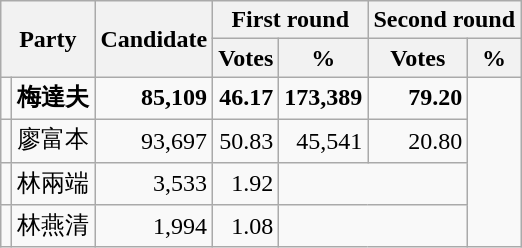<table class="wikitable">
<tr>
<th colspan="2" rowspan="2">Party</th>
<th rowspan="2">Candidate</th>
<th colspan="2">First round</th>
<th colspan="2">Second round</th>
</tr>
<tr>
<th>Votes</th>
<th>%</th>
<th>Votes</th>
<th>%</th>
</tr>
<tr>
<td></td>
<td><strong>梅達夫</strong></td>
<td align="right"><strong>85,109</strong></td>
<td align="right"><strong>46.17</strong></td>
<td align="right"><strong>173,389</strong></td>
<td align="right"><strong>79.20</strong></td>
</tr>
<tr>
<td></td>
<td>廖富本</td>
<td align="right">93,697</td>
<td align="right">50.83</td>
<td align="right">45,541</td>
<td align="right">20.80</td>
</tr>
<tr>
<td></td>
<td>林兩端</td>
<td align="right">3,533</td>
<td align="right">1.92</td>
<td colspan="2"></td>
</tr>
<tr>
<td></td>
<td>林燕清</td>
<td align="right">1,994</td>
<td align="right">1.08</td>
<td colspan="2"></td>
</tr>
</table>
